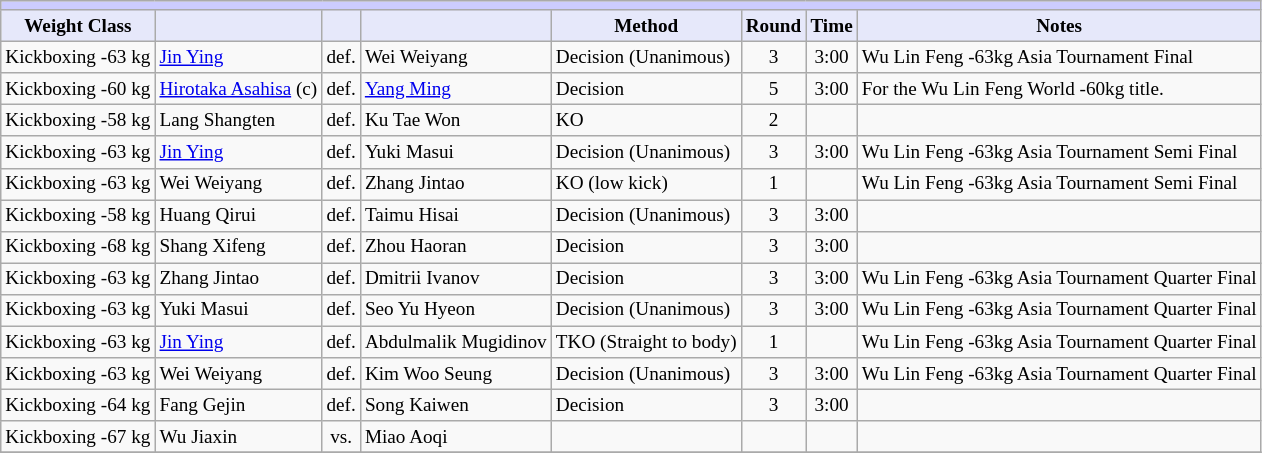<table class="wikitable" style="font-size: 80%;">
<tr>
<th colspan="8" style="background-color: #ccf; color: #000080; text-align: center;"></th>
</tr>
<tr>
<th colspan="1" style="background-color: #E6E8FA; color: #000000; text-align: center;">Weight Class</th>
<th colspan="1" style="background-color: #E6E8FA; color: #000000; text-align: center;"></th>
<th colspan="1" style="background-color: #E6E8FA; color: #000000; text-align: center;"></th>
<th colspan="1" style="background-color: #E6E8FA; color: #000000; text-align: center;"></th>
<th colspan="1" style="background-color: #E6E8FA; color: #000000; text-align: center;">Method</th>
<th colspan="1" style="background-color: #E6E8FA; color: #000000; text-align: center;">Round</th>
<th colspan="1" style="background-color: #E6E8FA; color: #000000; text-align: center;">Time</th>
<th colspan="1" style="background-color: #E6E8FA; color: #000000; text-align: center;">Notes</th>
</tr>
<tr>
<td>Kickboxing -63 kg</td>
<td> <a href='#'>Jin Ying</a></td>
<td align=center>def.</td>
<td> Wei Weiyang</td>
<td>Decision (Unanimous)</td>
<td align=center>3</td>
<td align=center>3:00</td>
<td>Wu Lin Feng -63kg Asia Tournament Final</td>
</tr>
<tr>
<td>Kickboxing -60 kg</td>
<td> <a href='#'>Hirotaka Asahisa</a> (c)</td>
<td align=center>def.</td>
<td> <a href='#'>Yang Ming</a></td>
<td>Decision</td>
<td align=center>5</td>
<td align=center>3:00</td>
<td>For the Wu Lin Feng World -60kg title.</td>
</tr>
<tr>
<td>Kickboxing -58 kg</td>
<td> Lang Shangten</td>
<td align=center>def.</td>
<td> Ku Tae Won</td>
<td>KO</td>
<td align=center>2</td>
<td align=center></td>
<td></td>
</tr>
<tr>
<td>Kickboxing -63 kg</td>
<td> <a href='#'>Jin Ying</a></td>
<td align=center>def.</td>
<td> Yuki Masui</td>
<td>Decision (Unanimous)</td>
<td align=center>3</td>
<td align=center>3:00</td>
<td>Wu Lin Feng -63kg Asia Tournament Semi Final</td>
</tr>
<tr>
<td>Kickboxing -63 kg</td>
<td> Wei Weiyang</td>
<td align=center>def.</td>
<td> Zhang Jintao</td>
<td>KO (low kick)</td>
<td align=center>1</td>
<td align=center></td>
<td>Wu Lin Feng -63kg Asia Tournament Semi Final</td>
</tr>
<tr>
<td>Kickboxing -58 kg</td>
<td> Huang Qirui</td>
<td align=center>def.</td>
<td> Taimu Hisai</td>
<td>Decision (Unanimous)</td>
<td align=center>3</td>
<td align=center>3:00</td>
<td></td>
</tr>
<tr>
<td>Kickboxing -68 kg</td>
<td> Shang Xifeng</td>
<td align=center>def.</td>
<td> Zhou Haoran</td>
<td>Decision</td>
<td align=center>3</td>
<td align=center>3:00</td>
<td></td>
</tr>
<tr>
<td>Kickboxing -63 kg</td>
<td> Zhang Jintao</td>
<td align=center>def.</td>
<td> Dmitrii Ivanov</td>
<td>Decision</td>
<td align=center>3</td>
<td align=center>3:00</td>
<td>Wu Lin Feng -63kg Asia Tournament Quarter Final</td>
</tr>
<tr>
<td>Kickboxing -63 kg</td>
<td> Yuki Masui</td>
<td align=center>def.</td>
<td> Seo Yu Hyeon</td>
<td>Decision (Unanimous)</td>
<td align=center>3</td>
<td align=center>3:00</td>
<td>Wu Lin Feng -63kg Asia Tournament Quarter Final</td>
</tr>
<tr>
<td>Kickboxing -63 kg</td>
<td> <a href='#'>Jin Ying</a></td>
<td align=center>def.</td>
<td> Abdulmalik Mugidinov</td>
<td>TKO (Straight to body)</td>
<td align=center>1</td>
<td align=center></td>
<td>Wu Lin Feng -63kg Asia Tournament Quarter Final</td>
</tr>
<tr>
<td>Kickboxing -63 kg</td>
<td> Wei Weiyang</td>
<td align=center>def.</td>
<td> Kim Woo Seung</td>
<td>Decision (Unanimous)</td>
<td align=center>3</td>
<td align=center>3:00</td>
<td>Wu Lin Feng -63kg Asia Tournament Quarter Final</td>
</tr>
<tr>
<td>Kickboxing -64 kg</td>
<td> Fang Gejin</td>
<td align=center>def.</td>
<td> Song Kaiwen</td>
<td>Decision</td>
<td align=center>3</td>
<td align=center>3:00</td>
<td></td>
</tr>
<tr>
<td>Kickboxing -67 kg</td>
<td> Wu Jiaxin</td>
<td align=center>vs.</td>
<td> Miao Aoqi</td>
<td></td>
<td align=center></td>
<td align=center></td>
<td></td>
</tr>
<tr>
</tr>
</table>
